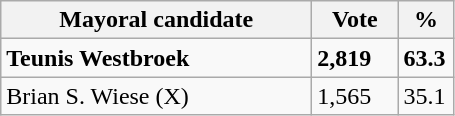<table class="wikitable">
<tr>
<th width="200px">Mayoral candidate</th>
<th width="50px">Vote</th>
<th width="30px">%</th>
</tr>
<tr>
<td><strong>Teunis Westbroek</strong> </td>
<td><strong>2,819</strong></td>
<td><strong>63.3</strong></td>
</tr>
<tr>
<td>Brian S. Wiese (X)</td>
<td>1,565</td>
<td>35.1</td>
</tr>
</table>
